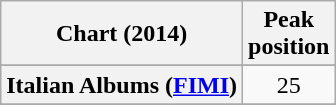<table class="wikitable sortable plainrowheaders" style="text-align:center;">
<tr>
<th scope="col">Chart (2014)</th>
<th scope="col">Peak<br>position</th>
</tr>
<tr>
</tr>
<tr>
</tr>
<tr>
</tr>
<tr>
</tr>
<tr>
</tr>
<tr>
</tr>
<tr>
</tr>
<tr>
</tr>
<tr>
</tr>
<tr>
<th scope="row">Italian Albums (<a href='#'>FIMI</a>)</th>
<td>25</td>
</tr>
<tr>
</tr>
<tr>
</tr>
<tr>
</tr>
<tr>
</tr>
<tr>
</tr>
<tr>
</tr>
<tr>
</tr>
<tr>
</tr>
<tr>
</tr>
<tr>
</tr>
<tr>
</tr>
<tr>
</tr>
<tr>
</tr>
<tr>
</tr>
</table>
